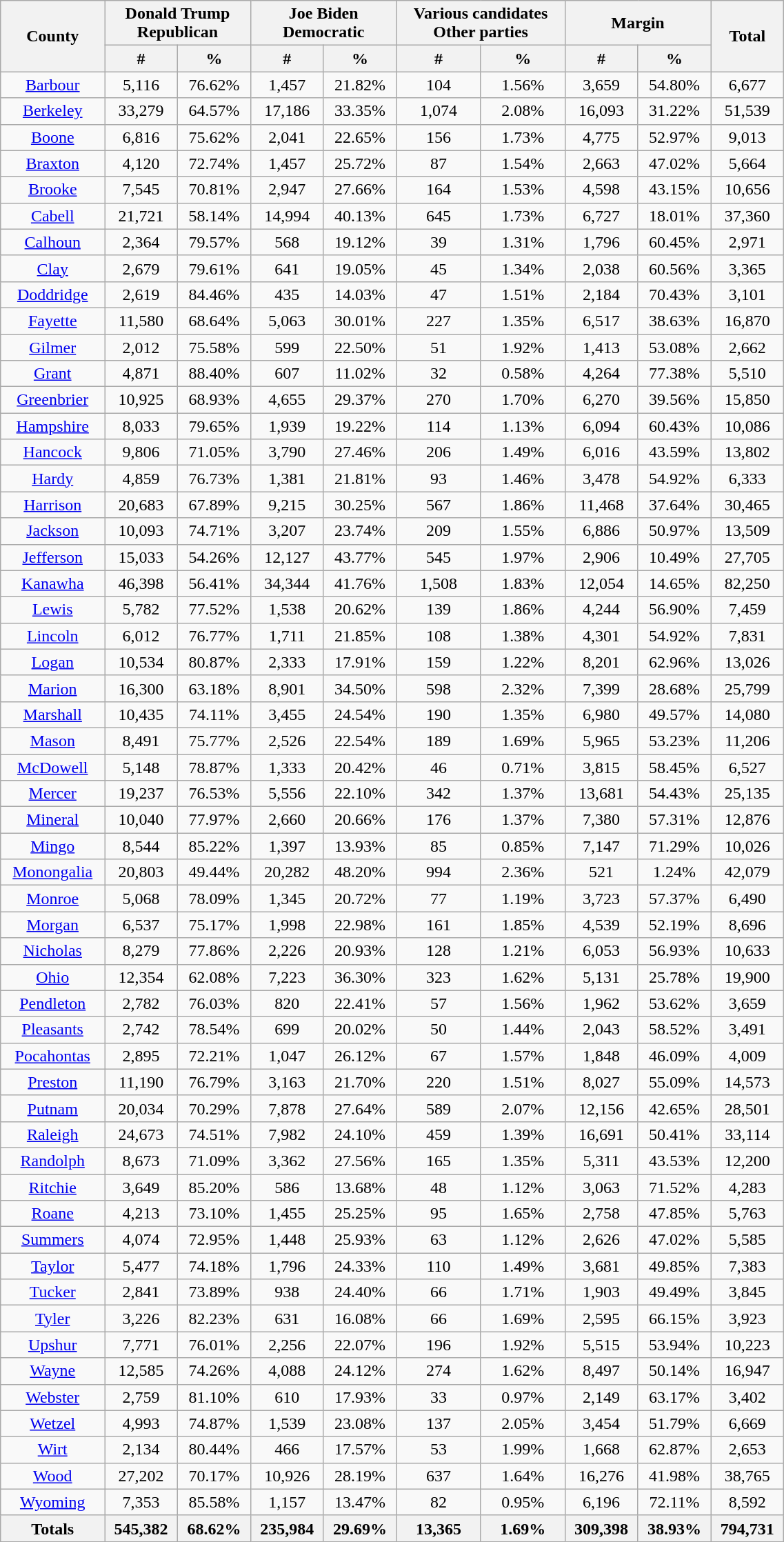<table width="60%" class="wikitable sortable">
<tr>
<th rowspan="2">County</th>
<th colspan="2">Donald Trump<br>Republican</th>
<th colspan="2">Joe Biden<br>Democratic</th>
<th colspan="2">Various candidates<br>Other parties</th>
<th colspan="2">Margin</th>
<th rowspan="2">Total</th>
</tr>
<tr>
<th style="text-align:center;" data-sort-type="number">#</th>
<th style="text-align:center;" data-sort-type="number">%</th>
<th style="text-align:center;" data-sort-type="number">#</th>
<th style="text-align:center;" data-sort-type="number">%</th>
<th style="text-align:center;" data-sort-type="number">#</th>
<th style="text-align:center;" data-sort-type="number">%</th>
<th style="text-align:center;" data-sort-type="number">#</th>
<th style="text-align:center;" data-sort-type="number">%</th>
</tr>
<tr style="text-align:center;">
<td><a href='#'>Barbour</a></td>
<td>5,116</td>
<td>76.62%</td>
<td>1,457</td>
<td>21.82%</td>
<td>104</td>
<td>1.56%</td>
<td>3,659</td>
<td>54.80%</td>
<td>6,677</td>
</tr>
<tr style="text-align:center;">
<td><a href='#'>Berkeley</a></td>
<td>33,279</td>
<td>64.57%</td>
<td>17,186</td>
<td>33.35%</td>
<td>1,074</td>
<td>2.08%</td>
<td>16,093</td>
<td>31.22%</td>
<td>51,539</td>
</tr>
<tr style="text-align:center;">
<td><a href='#'>Boone</a></td>
<td>6,816</td>
<td>75.62%</td>
<td>2,041</td>
<td>22.65%</td>
<td>156</td>
<td>1.73%</td>
<td>4,775</td>
<td>52.97%</td>
<td>9,013</td>
</tr>
<tr style="text-align:center;">
<td><a href='#'>Braxton</a></td>
<td>4,120</td>
<td>72.74%</td>
<td>1,457</td>
<td>25.72%</td>
<td>87</td>
<td>1.54%</td>
<td>2,663</td>
<td>47.02%</td>
<td>5,664</td>
</tr>
<tr style="text-align:center;">
<td><a href='#'>Brooke</a></td>
<td>7,545</td>
<td>70.81%</td>
<td>2,947</td>
<td>27.66%</td>
<td>164</td>
<td>1.53%</td>
<td>4,598</td>
<td>43.15%</td>
<td>10,656</td>
</tr>
<tr style="text-align:center;">
<td><a href='#'>Cabell</a></td>
<td>21,721</td>
<td>58.14%</td>
<td>14,994</td>
<td>40.13%</td>
<td>645</td>
<td>1.73%</td>
<td>6,727</td>
<td>18.01%</td>
<td>37,360</td>
</tr>
<tr style="text-align:center;">
<td><a href='#'>Calhoun</a></td>
<td>2,364</td>
<td>79.57%</td>
<td>568</td>
<td>19.12%</td>
<td>39</td>
<td>1.31%</td>
<td>1,796</td>
<td>60.45%</td>
<td>2,971</td>
</tr>
<tr style="text-align:center;">
<td><a href='#'>Clay</a></td>
<td>2,679</td>
<td>79.61%</td>
<td>641</td>
<td>19.05%</td>
<td>45</td>
<td>1.34%</td>
<td>2,038</td>
<td>60.56%</td>
<td>3,365</td>
</tr>
<tr style="text-align:center;">
<td><a href='#'>Doddridge</a></td>
<td>2,619</td>
<td>84.46%</td>
<td>435</td>
<td>14.03%</td>
<td>47</td>
<td>1.51%</td>
<td>2,184</td>
<td>70.43%</td>
<td>3,101</td>
</tr>
<tr style="text-align:center;">
<td><a href='#'>Fayette</a></td>
<td>11,580</td>
<td>68.64%</td>
<td>5,063</td>
<td>30.01%</td>
<td>227</td>
<td>1.35%</td>
<td>6,517</td>
<td>38.63%</td>
<td>16,870</td>
</tr>
<tr style="text-align:center;">
<td><a href='#'>Gilmer</a></td>
<td>2,012</td>
<td>75.58%</td>
<td>599</td>
<td>22.50%</td>
<td>51</td>
<td>1.92%</td>
<td>1,413</td>
<td>53.08%</td>
<td>2,662</td>
</tr>
<tr style="text-align:center;">
<td><a href='#'>Grant</a></td>
<td>4,871</td>
<td>88.40%</td>
<td>607</td>
<td>11.02%</td>
<td>32</td>
<td>0.58%</td>
<td>4,264</td>
<td>77.38%</td>
<td>5,510</td>
</tr>
<tr style="text-align:center;">
<td><a href='#'>Greenbrier</a></td>
<td>10,925</td>
<td>68.93%</td>
<td>4,655</td>
<td>29.37%</td>
<td>270</td>
<td>1.70%</td>
<td>6,270</td>
<td>39.56%</td>
<td>15,850</td>
</tr>
<tr style="text-align:center;">
<td><a href='#'>Hampshire</a></td>
<td>8,033</td>
<td>79.65%</td>
<td>1,939</td>
<td>19.22%</td>
<td>114</td>
<td>1.13%</td>
<td>6,094</td>
<td>60.43%</td>
<td>10,086</td>
</tr>
<tr style="text-align:center;">
<td><a href='#'>Hancock</a></td>
<td>9,806</td>
<td>71.05%</td>
<td>3,790</td>
<td>27.46%</td>
<td>206</td>
<td>1.49%</td>
<td>6,016</td>
<td>43.59%</td>
<td>13,802</td>
</tr>
<tr style="text-align:center;">
<td><a href='#'>Hardy</a></td>
<td>4,859</td>
<td>76.73%</td>
<td>1,381</td>
<td>21.81%</td>
<td>93</td>
<td>1.46%</td>
<td>3,478</td>
<td>54.92%</td>
<td>6,333</td>
</tr>
<tr style="text-align:center;">
<td><a href='#'>Harrison</a></td>
<td>20,683</td>
<td>67.89%</td>
<td>9,215</td>
<td>30.25%</td>
<td>567</td>
<td>1.86%</td>
<td>11,468</td>
<td>37.64%</td>
<td>30,465</td>
</tr>
<tr style="text-align:center;">
<td><a href='#'>Jackson</a></td>
<td>10,093</td>
<td>74.71%</td>
<td>3,207</td>
<td>23.74%</td>
<td>209</td>
<td>1.55%</td>
<td>6,886</td>
<td>50.97%</td>
<td>13,509</td>
</tr>
<tr style="text-align:center;">
<td><a href='#'>Jefferson</a></td>
<td>15,033</td>
<td>54.26%</td>
<td>12,127</td>
<td>43.77%</td>
<td>545</td>
<td>1.97%</td>
<td>2,906</td>
<td>10.49%</td>
<td>27,705</td>
</tr>
<tr style="text-align:center;">
<td><a href='#'>Kanawha</a></td>
<td>46,398</td>
<td>56.41%</td>
<td>34,344</td>
<td>41.76%</td>
<td>1,508</td>
<td>1.83%</td>
<td>12,054</td>
<td>14.65%</td>
<td>82,250</td>
</tr>
<tr style="text-align:center;">
<td><a href='#'>Lewis</a></td>
<td>5,782</td>
<td>77.52%</td>
<td>1,538</td>
<td>20.62%</td>
<td>139</td>
<td>1.86%</td>
<td>4,244</td>
<td>56.90%</td>
<td>7,459</td>
</tr>
<tr style="text-align:center;">
<td><a href='#'>Lincoln</a></td>
<td>6,012</td>
<td>76.77%</td>
<td>1,711</td>
<td>21.85%</td>
<td>108</td>
<td>1.38%</td>
<td>4,301</td>
<td>54.92%</td>
<td>7,831</td>
</tr>
<tr style="text-align:center;">
<td><a href='#'>Logan</a></td>
<td>10,534</td>
<td>80.87%</td>
<td>2,333</td>
<td>17.91%</td>
<td>159</td>
<td>1.22%</td>
<td>8,201</td>
<td>62.96%</td>
<td>13,026</td>
</tr>
<tr style="text-align:center;">
<td><a href='#'>Marion</a></td>
<td>16,300</td>
<td>63.18%</td>
<td>8,901</td>
<td>34.50%</td>
<td>598</td>
<td>2.32%</td>
<td>7,399</td>
<td>28.68%</td>
<td>25,799</td>
</tr>
<tr style="text-align:center;">
<td><a href='#'>Marshall</a></td>
<td>10,435</td>
<td>74.11%</td>
<td>3,455</td>
<td>24.54%</td>
<td>190</td>
<td>1.35%</td>
<td>6,980</td>
<td>49.57%</td>
<td>14,080</td>
</tr>
<tr style="text-align:center;">
<td><a href='#'>Mason</a></td>
<td>8,491</td>
<td>75.77%</td>
<td>2,526</td>
<td>22.54%</td>
<td>189</td>
<td>1.69%</td>
<td>5,965</td>
<td>53.23%</td>
<td>11,206</td>
</tr>
<tr style="text-align:center;">
<td><a href='#'>McDowell</a></td>
<td>5,148</td>
<td>78.87%</td>
<td>1,333</td>
<td>20.42%</td>
<td>46</td>
<td>0.71%</td>
<td>3,815</td>
<td>58.45%</td>
<td>6,527</td>
</tr>
<tr style="text-align:center;">
<td><a href='#'>Mercer</a></td>
<td>19,237</td>
<td>76.53%</td>
<td>5,556</td>
<td>22.10%</td>
<td>342</td>
<td>1.37%</td>
<td>13,681</td>
<td>54.43%</td>
<td>25,135</td>
</tr>
<tr style="text-align:center;">
<td><a href='#'>Mineral</a></td>
<td>10,040</td>
<td>77.97%</td>
<td>2,660</td>
<td>20.66%</td>
<td>176</td>
<td>1.37%</td>
<td>7,380</td>
<td>57.31%</td>
<td>12,876</td>
</tr>
<tr style="text-align:center;">
<td><a href='#'>Mingo</a></td>
<td>8,544</td>
<td>85.22%</td>
<td>1,397</td>
<td>13.93%</td>
<td>85</td>
<td>0.85%</td>
<td>7,147</td>
<td>71.29%</td>
<td>10,026</td>
</tr>
<tr style="text-align:center;">
<td><a href='#'>Monongalia</a></td>
<td>20,803</td>
<td>49.44%</td>
<td>20,282</td>
<td>48.20%</td>
<td>994</td>
<td>2.36%</td>
<td>521</td>
<td>1.24%</td>
<td>42,079</td>
</tr>
<tr style="text-align:center;">
<td><a href='#'>Monroe</a></td>
<td>5,068</td>
<td>78.09%</td>
<td>1,345</td>
<td>20.72%</td>
<td>77</td>
<td>1.19%</td>
<td>3,723</td>
<td>57.37%</td>
<td>6,490</td>
</tr>
<tr style="text-align:center;">
<td><a href='#'>Morgan</a></td>
<td>6,537</td>
<td>75.17%</td>
<td>1,998</td>
<td>22.98%</td>
<td>161</td>
<td>1.85%</td>
<td>4,539</td>
<td>52.19%</td>
<td>8,696</td>
</tr>
<tr style="text-align:center;">
<td><a href='#'>Nicholas</a></td>
<td>8,279</td>
<td>77.86%</td>
<td>2,226</td>
<td>20.93%</td>
<td>128</td>
<td>1.21%</td>
<td>6,053</td>
<td>56.93%</td>
<td>10,633</td>
</tr>
<tr style="text-align:center;">
<td><a href='#'>Ohio</a></td>
<td>12,354</td>
<td>62.08%</td>
<td>7,223</td>
<td>36.30%</td>
<td>323</td>
<td>1.62%</td>
<td>5,131</td>
<td>25.78%</td>
<td>19,900</td>
</tr>
<tr style="text-align:center;">
<td><a href='#'>Pendleton</a></td>
<td>2,782</td>
<td>76.03%</td>
<td>820</td>
<td>22.41%</td>
<td>57</td>
<td>1.56%</td>
<td>1,962</td>
<td>53.62%</td>
<td>3,659</td>
</tr>
<tr style="text-align:center;">
<td><a href='#'>Pleasants</a></td>
<td>2,742</td>
<td>78.54%</td>
<td>699</td>
<td>20.02%</td>
<td>50</td>
<td>1.44%</td>
<td>2,043</td>
<td>58.52%</td>
<td>3,491</td>
</tr>
<tr style="text-align:center;">
<td><a href='#'>Pocahontas</a></td>
<td>2,895</td>
<td>72.21%</td>
<td>1,047</td>
<td>26.12%</td>
<td>67</td>
<td>1.57%</td>
<td>1,848</td>
<td>46.09%</td>
<td>4,009</td>
</tr>
<tr style="text-align:center;">
<td><a href='#'>Preston</a></td>
<td>11,190</td>
<td>76.79%</td>
<td>3,163</td>
<td>21.70%</td>
<td>220</td>
<td>1.51%</td>
<td>8,027</td>
<td>55.09%</td>
<td>14,573</td>
</tr>
<tr style="text-align:center;">
<td><a href='#'>Putnam</a></td>
<td>20,034</td>
<td>70.29%</td>
<td>7,878</td>
<td>27.64%</td>
<td>589</td>
<td>2.07%</td>
<td>12,156</td>
<td>42.65%</td>
<td>28,501</td>
</tr>
<tr style="text-align:center;">
<td><a href='#'>Raleigh</a></td>
<td>24,673</td>
<td>74.51%</td>
<td>7,982</td>
<td>24.10%</td>
<td>459</td>
<td>1.39%</td>
<td>16,691</td>
<td>50.41%</td>
<td>33,114</td>
</tr>
<tr style="text-align:center;">
<td><a href='#'>Randolph</a></td>
<td>8,673</td>
<td>71.09%</td>
<td>3,362</td>
<td>27.56%</td>
<td>165</td>
<td>1.35%</td>
<td>5,311</td>
<td>43.53%</td>
<td>12,200</td>
</tr>
<tr style="text-align:center;">
<td><a href='#'>Ritchie</a></td>
<td>3,649</td>
<td>85.20%</td>
<td>586</td>
<td>13.68%</td>
<td>48</td>
<td>1.12%</td>
<td>3,063</td>
<td>71.52%</td>
<td>4,283</td>
</tr>
<tr style="text-align:center;">
<td><a href='#'>Roane</a></td>
<td>4,213</td>
<td>73.10%</td>
<td>1,455</td>
<td>25.25%</td>
<td>95</td>
<td>1.65%</td>
<td>2,758</td>
<td>47.85%</td>
<td>5,763</td>
</tr>
<tr style="text-align:center;">
<td><a href='#'>Summers</a></td>
<td>4,074</td>
<td>72.95%</td>
<td>1,448</td>
<td>25.93%</td>
<td>63</td>
<td>1.12%</td>
<td>2,626</td>
<td>47.02%</td>
<td>5,585</td>
</tr>
<tr style="text-align:center;">
<td><a href='#'>Taylor</a></td>
<td>5,477</td>
<td>74.18%</td>
<td>1,796</td>
<td>24.33%</td>
<td>110</td>
<td>1.49%</td>
<td>3,681</td>
<td>49.85%</td>
<td>7,383</td>
</tr>
<tr style="text-align:center;">
<td><a href='#'>Tucker</a></td>
<td>2,841</td>
<td>73.89%</td>
<td>938</td>
<td>24.40%</td>
<td>66</td>
<td>1.71%</td>
<td>1,903</td>
<td>49.49%</td>
<td>3,845</td>
</tr>
<tr style="text-align:center;">
<td><a href='#'>Tyler</a></td>
<td>3,226</td>
<td>82.23%</td>
<td>631</td>
<td>16.08%</td>
<td>66</td>
<td>1.69%</td>
<td>2,595</td>
<td>66.15%</td>
<td>3,923</td>
</tr>
<tr style="text-align:center;">
<td><a href='#'>Upshur</a></td>
<td>7,771</td>
<td>76.01%</td>
<td>2,256</td>
<td>22.07%</td>
<td>196</td>
<td>1.92%</td>
<td>5,515</td>
<td>53.94%</td>
<td>10,223</td>
</tr>
<tr style="text-align:center;">
<td><a href='#'>Wayne</a></td>
<td>12,585</td>
<td>74.26%</td>
<td>4,088</td>
<td>24.12%</td>
<td>274</td>
<td>1.62%</td>
<td>8,497</td>
<td>50.14%</td>
<td>16,947</td>
</tr>
<tr style="text-align:center;">
<td><a href='#'>Webster</a></td>
<td>2,759</td>
<td>81.10%</td>
<td>610</td>
<td>17.93%</td>
<td>33</td>
<td>0.97%</td>
<td>2,149</td>
<td>63.17%</td>
<td>3,402</td>
</tr>
<tr style="text-align:center;">
<td><a href='#'>Wetzel</a></td>
<td>4,993</td>
<td>74.87%</td>
<td>1,539</td>
<td>23.08%</td>
<td>137</td>
<td>2.05%</td>
<td>3,454</td>
<td>51.79%</td>
<td>6,669</td>
</tr>
<tr style="text-align:center;">
<td><a href='#'>Wirt</a></td>
<td>2,134</td>
<td>80.44%</td>
<td>466</td>
<td>17.57%</td>
<td>53</td>
<td>1.99%</td>
<td>1,668</td>
<td>62.87%</td>
<td>2,653</td>
</tr>
<tr style="text-align:center;">
<td><a href='#'>Wood</a></td>
<td>27,202</td>
<td>70.17%</td>
<td>10,926</td>
<td>28.19%</td>
<td>637</td>
<td>1.64%</td>
<td>16,276</td>
<td>41.98%</td>
<td>38,765</td>
</tr>
<tr style="text-align:center;">
<td><a href='#'>Wyoming</a></td>
<td>7,353</td>
<td>85.58%</td>
<td>1,157</td>
<td>13.47%</td>
<td>82</td>
<td>0.95%</td>
<td>6,196</td>
<td>72.11%</td>
<td>8,592</td>
</tr>
<tr>
<th>Totals</th>
<th>545,382</th>
<th>68.62%</th>
<th>235,984</th>
<th>29.69%</th>
<th>13,365</th>
<th>1.69%</th>
<th>309,398</th>
<th>38.93%</th>
<th>794,731</th>
</tr>
</table>
